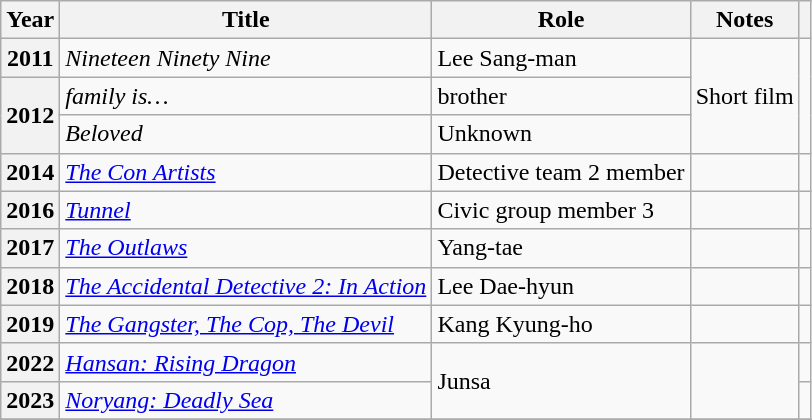<table class="wikitable sortable plainrowheaders">
<tr>
<th scope="col">Year</th>
<th scope="col">Title</th>
<th scope="col">Role</th>
<th scope="col">Notes</th>
<th scope="col" class="unsortable"></th>
</tr>
<tr>
<th scope="row">2011</th>
<td><em>Nineteen Ninety Nine</em></td>
<td>Lee Sang-man</td>
<td rowspan="3">Short film</td>
<td rowspan="3"></td>
</tr>
<tr>
<th rowspan="2" scope="row">2012</th>
<td><em>family is…</em></td>
<td>brother</td>
</tr>
<tr>
<td><em>Beloved</em></td>
<td>Unknown</td>
</tr>
<tr>
<th scope="row">2014</th>
<td><em><a href='#'>The Con Artists</a></em></td>
<td>Detective team 2 member</td>
<td></td>
<td></td>
</tr>
<tr>
<th scope="row">2016</th>
<td><em><a href='#'>Tunnel</a></em></td>
<td>Civic group member 3</td>
<td></td>
<td></td>
</tr>
<tr>
<th scope="row">2017</th>
<td><em><a href='#'>The Outlaws</a></em></td>
<td>Yang-tae</td>
<td></td>
<td></td>
</tr>
<tr>
<th scope="row">2018</th>
<td><em><a href='#'>The Accidental Detective 2: In Action</a></em></td>
<td>Lee Dae-hyun</td>
<td></td>
<td></td>
</tr>
<tr>
<th scope="row">2019</th>
<td><em><a href='#'>The Gangster, The Cop, The Devil</a></em></td>
<td>Kang Kyung-ho</td>
<td></td>
<td></td>
</tr>
<tr>
<th scope="row">2022</th>
<td><em><a href='#'>Hansan: Rising Dragon</a></em></td>
<td rowspan="2">Junsa</td>
<td rowspan="2"></td>
<td style="text-align:center"></td>
</tr>
<tr>
<th scope="row">2023</th>
<td><em><a href='#'>Noryang: Deadly Sea</a></em></td>
<td style="text-align:center"></td>
</tr>
<tr>
</tr>
</table>
